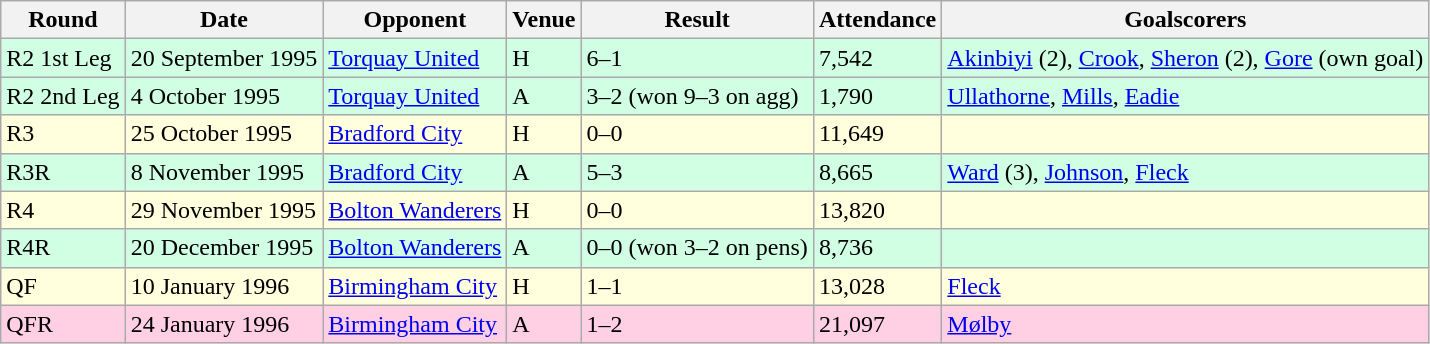<table class="wikitable">
<tr>
<th>Round</th>
<th>Date</th>
<th>Opponent</th>
<th>Venue</th>
<th>Result</th>
<th>Attendance</th>
<th>Goalscorers</th>
</tr>
<tr style="background-color: #d0ffe3;">
<td>R2 1st Leg</td>
<td>20 September 1995</td>
<td><a href='#'>Torquay United</a></td>
<td>H</td>
<td>6–1</td>
<td>7,542</td>
<td><a href='#'>Akinbiyi</a> (2), <a href='#'>Crook</a>, <a href='#'>Sheron</a> (2), <a href='#'>Gore</a> (own goal)</td>
</tr>
<tr style="background-color: #d0ffe3;">
<td>R2 2nd Leg</td>
<td>4 October 1995</td>
<td><a href='#'>Torquay United</a></td>
<td>A</td>
<td>3–2 (won 9–3 on agg)</td>
<td>1,790</td>
<td><a href='#'>Ullathorne</a>, <a href='#'>Mills</a>, <a href='#'>Eadie</a></td>
</tr>
<tr style="background-color: #ffffdd;">
<td>R3</td>
<td>25 October 1995</td>
<td><a href='#'>Bradford City</a></td>
<td>H</td>
<td>0–0</td>
<td>11,649</td>
<td></td>
</tr>
<tr style="background-color: #d0ffe3;">
<td>R3R</td>
<td>8 November 1995</td>
<td><a href='#'>Bradford City</a></td>
<td>A</td>
<td>5–3 </td>
<td>8,665</td>
<td><a href='#'>Ward</a> (3), <a href='#'>Johnson</a>, <a href='#'>Fleck</a></td>
</tr>
<tr style="background-color: #ffffdd;">
<td>R4</td>
<td>29 November 1995</td>
<td><a href='#'>Bolton Wanderers</a></td>
<td>H</td>
<td>0–0</td>
<td>13,820</td>
<td></td>
</tr>
<tr style="background-color: #d0ffe3;">
<td>R4R</td>
<td>20 December 1995</td>
<td><a href='#'>Bolton Wanderers</a></td>
<td>A</td>
<td>0–0 (won 3–2 on pens)</td>
<td>8,736</td>
<td></td>
</tr>
<tr style="background-color: #ffffdd;">
<td>QF</td>
<td>10 January 1996</td>
<td><a href='#'>Birmingham City</a></td>
<td>H</td>
<td>1–1</td>
<td>13,028</td>
<td><a href='#'>Fleck</a></td>
</tr>
<tr style="background-color: #ffd0e3;">
<td>QFR</td>
<td>24 January 1996</td>
<td><a href='#'>Birmingham City</a></td>
<td>A</td>
<td>1–2</td>
<td>21,097</td>
<td><a href='#'>Mølby</a></td>
</tr>
</table>
